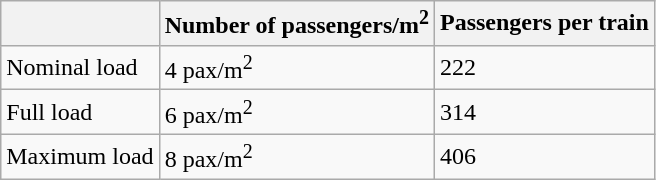<table class="wikitable">
<tr>
<th></th>
<th>Number of passengers/m<sup>2</sup></th>
<th>Passengers per train</th>
</tr>
<tr>
<td>Nominal load</td>
<td>4 pax/m<sup>2</sup></td>
<td>222</td>
</tr>
<tr>
<td>Full load</td>
<td>6 pax/m<sup>2</sup></td>
<td>314</td>
</tr>
<tr>
<td>Maximum load</td>
<td>8 pax/m<sup>2</sup></td>
<td>406</td>
</tr>
</table>
